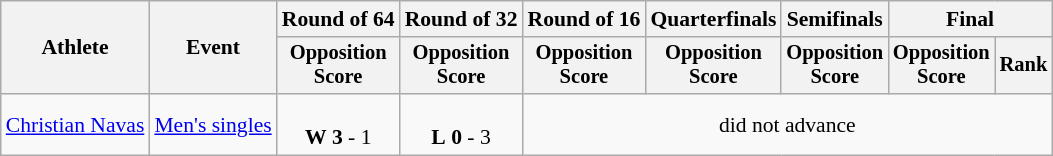<table class=wikitable style="font-size:90%">
<tr>
<th rowspan=2>Athlete</th>
<th rowspan=2>Event</th>
<th>Round of 64</th>
<th>Round of 32</th>
<th>Round of 16</th>
<th>Quarterfinals</th>
<th>Semifinals</th>
<th colspan=2>Final</th>
</tr>
<tr style="font-size:95%">
<th>Opposition<br>Score</th>
<th>Opposition<br>Score</th>
<th>Opposition<br>Score</th>
<th>Opposition<br>Score</th>
<th>Opposition<br>Score</th>
<th>Opposition<br>Score</th>
<th>Rank</th>
</tr>
<tr align=center>
<td align=left><a href='#'>Christian Navas</a></td>
<td align=left><a href='#'>Men's singles</a></td>
<td><br><strong>W</strong> <strong>3</strong> - 1</td>
<td><br><strong>L</strong> <strong>0</strong> - 3</td>
<td colspan=5>did not advance</td>
</tr>
</table>
